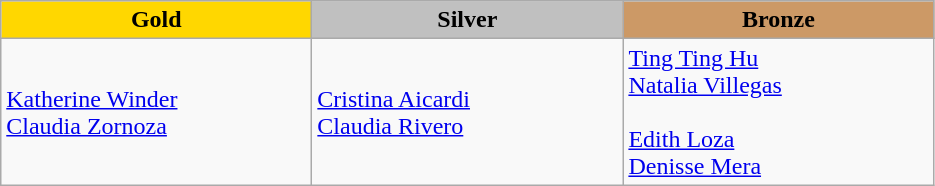<table class="wikitable" style="text-align:left">
<tr align="center">
<td width=200 bgcolor=gold><strong>Gold</strong></td>
<td width=200 bgcolor=silver><strong>Silver</strong></td>
<td width=200 bgcolor=CC9966><strong>Bronze</strong></td>
</tr>
<tr>
<td><a href='#'>Katherine Winder</a><br><a href='#'>Claudia Zornoza</a><br><em></em></td>
<td><a href='#'>Cristina Aicardi</a><br><a href='#'>Claudia Rivero</a><br><em></em></td>
<td><a href='#'>Ting Ting Hu</a><br><a href='#'>Natalia Villegas</a><br><em></em><br><a href='#'>Edith Loza</a><br><a href='#'>Denisse Mera</a><br><em></em></td>
</tr>
</table>
